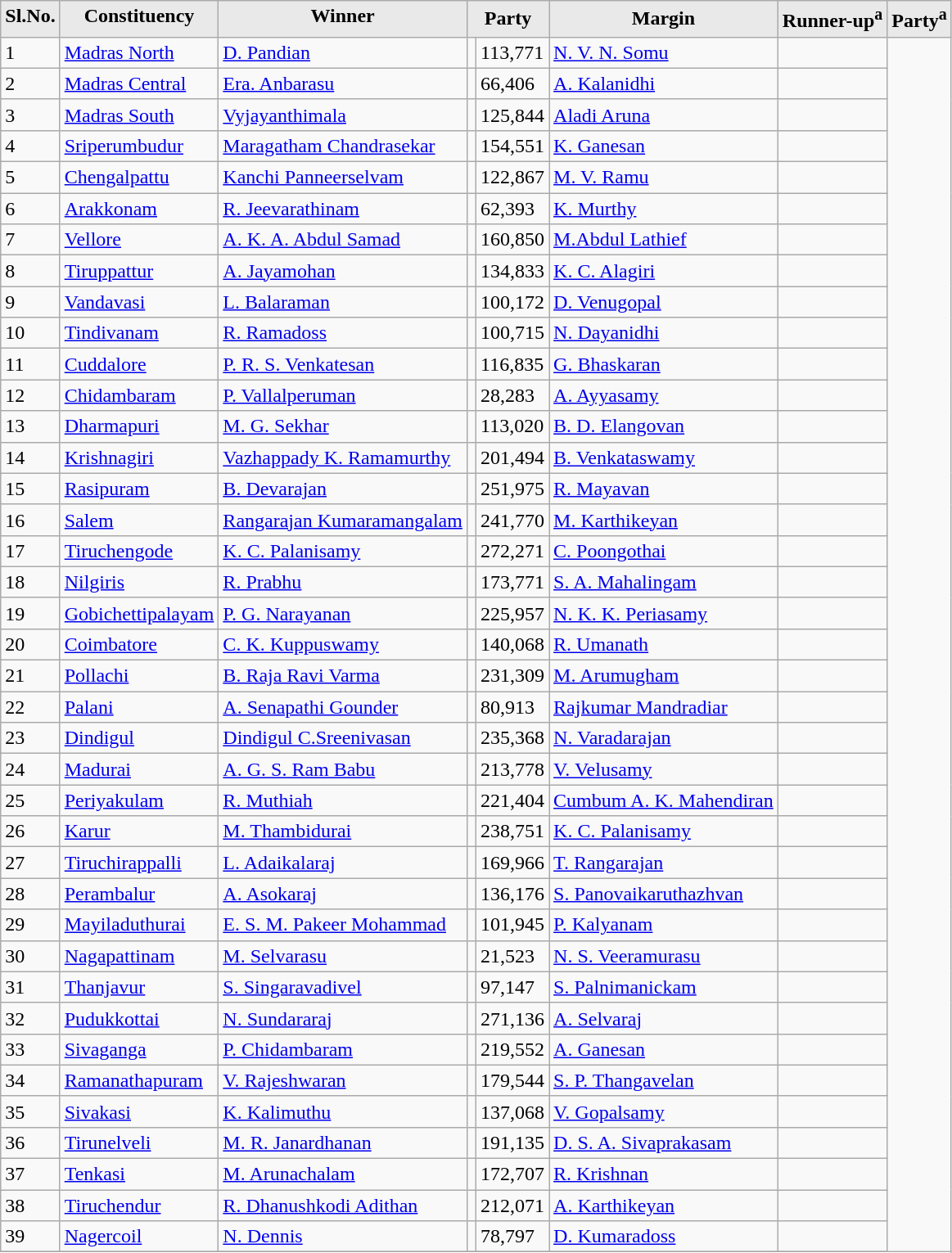<table class="wikitable sortable">
<tr>
<th style="background-color:#E9E9E9" align=left valign=top>Sl.No.</th>
<th style="background-color:#E9E9E9" align=left valign=top>Constituency</th>
<th style="background-color:#E9E9E9" align=left valign=top>Winner</th>
<th style="background-color:#E9E9E9" align=right colspan="2">Party</th>
<th style="background-color:#E9E9E9" align=right>Margin</th>
<th style="background-color:#E9E9E9" align=right>Runner-up<sup>a</sup></th>
<th style="background-color:#E9E9E9" align=right colspan="2">Party<sup>a</sup></th>
</tr>
<tr>
<td>1</td>
<td><a href='#'>Madras North</a></td>
<td><a href='#'>D. Pandian</a></td>
<td></td>
<td>113,771</td>
<td><a href='#'>N. V. N. Somu</a></td>
<td></td>
</tr>
<tr>
<td>2</td>
<td><a href='#'>Madras Central</a></td>
<td><a href='#'>Era. Anbarasu</a></td>
<td></td>
<td>66,406</td>
<td><a href='#'>A. Kalanidhi</a></td>
<td></td>
</tr>
<tr>
<td>3</td>
<td><a href='#'>Madras South</a></td>
<td><a href='#'>Vyjayanthimala</a></td>
<td></td>
<td>125,844</td>
<td><a href='#'>Aladi Aruna</a></td>
<td></td>
</tr>
<tr>
<td>4</td>
<td><a href='#'>Sriperumbudur</a></td>
<td><a href='#'>Maragatham Chandrasekar</a></td>
<td></td>
<td>154,551</td>
<td><a href='#'>K. Ganesan</a></td>
<td></td>
</tr>
<tr>
<td>5</td>
<td><a href='#'>Chengalpattu</a></td>
<td><a href='#'>Kanchi Panneerselvam</a></td>
<td></td>
<td>122,867</td>
<td><a href='#'>M. V. Ramu</a></td>
<td></td>
</tr>
<tr>
<td>6</td>
<td><a href='#'>Arakkonam</a></td>
<td><a href='#'>R. Jeevarathinam</a></td>
<td></td>
<td>62,393</td>
<td><a href='#'>K. Murthy</a></td>
<td></td>
</tr>
<tr>
<td>7</td>
<td><a href='#'>Vellore</a></td>
<td><a href='#'>A. K. A. Abdul Samad</a></td>
<td></td>
<td>160,850</td>
<td><a href='#'>M.Abdul Lathief</a></td>
<td></td>
</tr>
<tr>
<td>8</td>
<td><a href='#'>Tiruppattur</a></td>
<td><a href='#'>A. Jayamohan</a></td>
<td></td>
<td>134,833</td>
<td><a href='#'>K. C. Alagiri</a></td>
<td></td>
</tr>
<tr>
<td>9</td>
<td><a href='#'>Vandavasi</a></td>
<td><a href='#'>L. Balaraman</a></td>
<td></td>
<td>100,172</td>
<td><a href='#'>D. Venugopal</a></td>
<td></td>
</tr>
<tr>
<td>10</td>
<td><a href='#'>Tindivanam</a></td>
<td><a href='#'>R. Ramadoss</a></td>
<td></td>
<td>100,715</td>
<td><a href='#'>N. Dayanidhi</a></td>
<td></td>
</tr>
<tr>
<td>11</td>
<td><a href='#'>Cuddalore</a></td>
<td><a href='#'>P. R. S. Venkatesan</a></td>
<td></td>
<td>116,835</td>
<td><a href='#'>G. Bhaskaran</a></td>
<td></td>
</tr>
<tr>
<td>12</td>
<td><a href='#'>Chidambaram</a></td>
<td><a href='#'>P. Vallalperuman</a></td>
<td></td>
<td>28,283</td>
<td><a href='#'>A. Ayyasamy</a></td>
<td></td>
</tr>
<tr>
<td>13</td>
<td><a href='#'>Dharmapuri</a></td>
<td><a href='#'>M. G. Sekhar</a></td>
<td></td>
<td>113,020</td>
<td><a href='#'>B. D. Elangovan</a></td>
<td></td>
</tr>
<tr>
<td>14</td>
<td><a href='#'>Krishnagiri</a></td>
<td><a href='#'>Vazhappady K. Ramamurthy</a></td>
<td></td>
<td>201,494</td>
<td><a href='#'>B. Venkataswamy</a></td>
<td></td>
</tr>
<tr>
<td>15</td>
<td><a href='#'>Rasipuram</a></td>
<td><a href='#'>B. Devarajan</a></td>
<td></td>
<td>251,975</td>
<td><a href='#'>R. Mayavan</a></td>
<td></td>
</tr>
<tr>
<td>16</td>
<td><a href='#'>Salem</a></td>
<td><a href='#'>Rangarajan Kumaramangalam</a></td>
<td></td>
<td>241,770</td>
<td><a href='#'>M. Karthikeyan</a></td>
<td></td>
</tr>
<tr>
<td>17</td>
<td><a href='#'>Tiruchengode</a></td>
<td><a href='#'>K. C. Palanisamy</a></td>
<td></td>
<td>272,271</td>
<td><a href='#'>C. Poongothai</a></td>
<td></td>
</tr>
<tr>
<td>18</td>
<td><a href='#'>Nilgiris</a></td>
<td><a href='#'>R. Prabhu</a></td>
<td></td>
<td>173,771</td>
<td><a href='#'>S. A. Mahalingam</a></td>
<td></td>
</tr>
<tr>
<td>19</td>
<td><a href='#'>Gobichettipalayam</a></td>
<td><a href='#'>P. G. Narayanan</a></td>
<td></td>
<td>225,957</td>
<td><a href='#'>N. K. K. Periasamy</a></td>
<td></td>
</tr>
<tr>
<td>20</td>
<td><a href='#'>Coimbatore</a></td>
<td><a href='#'>C. K. Kuppuswamy</a></td>
<td></td>
<td>140,068</td>
<td><a href='#'>R. Umanath</a></td>
<td></td>
</tr>
<tr>
<td>21</td>
<td><a href='#'>Pollachi</a></td>
<td><a href='#'>B. Raja Ravi Varma</a></td>
<td></td>
<td>231,309</td>
<td><a href='#'>M. Arumugham</a></td>
<td></td>
</tr>
<tr>
<td>22</td>
<td><a href='#'>Palani</a></td>
<td><a href='#'>A. Senapathi Gounder</a></td>
<td></td>
<td>80,913</td>
<td><a href='#'>Rajkumar Mandradiar</a></td>
<td></td>
</tr>
<tr>
<td>23</td>
<td><a href='#'>Dindigul</a></td>
<td><a href='#'>Dindigul C.Sreenivasan</a></td>
<td></td>
<td>235,368</td>
<td><a href='#'>N. Varadarajan</a></td>
<td></td>
</tr>
<tr>
<td>24</td>
<td><a href='#'>Madurai</a></td>
<td><a href='#'>A. G. S. Ram Babu</a></td>
<td></td>
<td>213,778</td>
<td><a href='#'>V. Velusamy</a></td>
<td></td>
</tr>
<tr>
<td>25</td>
<td><a href='#'>Periyakulam</a></td>
<td><a href='#'>R. Muthiah</a></td>
<td></td>
<td>221,404</td>
<td><a href='#'>Cumbum A. K. Mahendiran</a></td>
<td></td>
</tr>
<tr>
<td>26</td>
<td><a href='#'>Karur</a></td>
<td><a href='#'>M. Thambidurai</a></td>
<td></td>
<td>238,751</td>
<td><a href='#'>K. C. Palanisamy</a></td>
<td></td>
</tr>
<tr>
<td>27</td>
<td><a href='#'>Tiruchirappalli</a></td>
<td><a href='#'>L. Adaikalaraj</a></td>
<td></td>
<td>169,966</td>
<td><a href='#'>T. Rangarajan</a></td>
<td></td>
</tr>
<tr>
<td>28</td>
<td><a href='#'>Perambalur</a></td>
<td><a href='#'>A. Asokaraj</a></td>
<td></td>
<td>136,176</td>
<td><a href='#'>S. Panovaikaruthazhvan</a></td>
<td></td>
</tr>
<tr>
<td>29</td>
<td><a href='#'>Mayiladuthurai</a></td>
<td><a href='#'>E. S. M. Pakeer Mohammad</a></td>
<td></td>
<td>101,945</td>
<td><a href='#'>P. Kalyanam</a></td>
<td></td>
</tr>
<tr>
<td>30</td>
<td><a href='#'>Nagapattinam</a></td>
<td><a href='#'>M. Selvarasu</a></td>
<td></td>
<td>21,523</td>
<td><a href='#'>N. S. Veeramurasu</a></td>
<td></td>
</tr>
<tr>
<td>31</td>
<td><a href='#'>Thanjavur</a></td>
<td><a href='#'>S. Singaravadivel</a></td>
<td></td>
<td>97,147</td>
<td><a href='#'>S. Palnimanickam</a></td>
<td></td>
</tr>
<tr>
<td>32</td>
<td><a href='#'>Pudukkottai</a></td>
<td><a href='#'>N. Sundararaj</a></td>
<td></td>
<td>271,136</td>
<td><a href='#'>A. Selvaraj</a></td>
<td></td>
</tr>
<tr>
<td>33</td>
<td><a href='#'>Sivaganga</a></td>
<td><a href='#'>P. Chidambaram</a></td>
<td></td>
<td>219,552</td>
<td><a href='#'>A. Ganesan</a></td>
<td></td>
</tr>
<tr>
<td>34</td>
<td><a href='#'>Ramanathapuram</a></td>
<td><a href='#'>V. Rajeshwaran</a></td>
<td></td>
<td>179,544</td>
<td><a href='#'>S. P. Thangavelan</a></td>
<td></td>
</tr>
<tr>
<td>35</td>
<td><a href='#'>Sivakasi</a></td>
<td><a href='#'>K. Kalimuthu</a></td>
<td></td>
<td>137,068</td>
<td><a href='#'>V. Gopalsamy</a></td>
<td></td>
</tr>
<tr>
<td>36</td>
<td><a href='#'>Tirunelveli</a></td>
<td><a href='#'>M. R. Janardhanan</a></td>
<td></td>
<td>191,135</td>
<td><a href='#'>D. S. A. Sivaprakasam</a></td>
<td></td>
</tr>
<tr>
<td>37</td>
<td><a href='#'>Tenkasi</a></td>
<td><a href='#'>M. Arunachalam</a></td>
<td></td>
<td>172,707</td>
<td><a href='#'>R. Krishnan</a></td>
<td></td>
</tr>
<tr>
<td>38</td>
<td><a href='#'>Tiruchendur</a></td>
<td><a href='#'>R. Dhanushkodi Adithan</a></td>
<td></td>
<td>212,071</td>
<td><a href='#'>A. Karthikeyan</a></td>
<td></td>
</tr>
<tr>
<td>39</td>
<td><a href='#'>Nagercoil</a></td>
<td><a href='#'>N. Dennis</a></td>
<td></td>
<td>78,797</td>
<td><a href='#'>D. Kumaradoss</a></td>
<td></td>
</tr>
<tr>
</tr>
</table>
